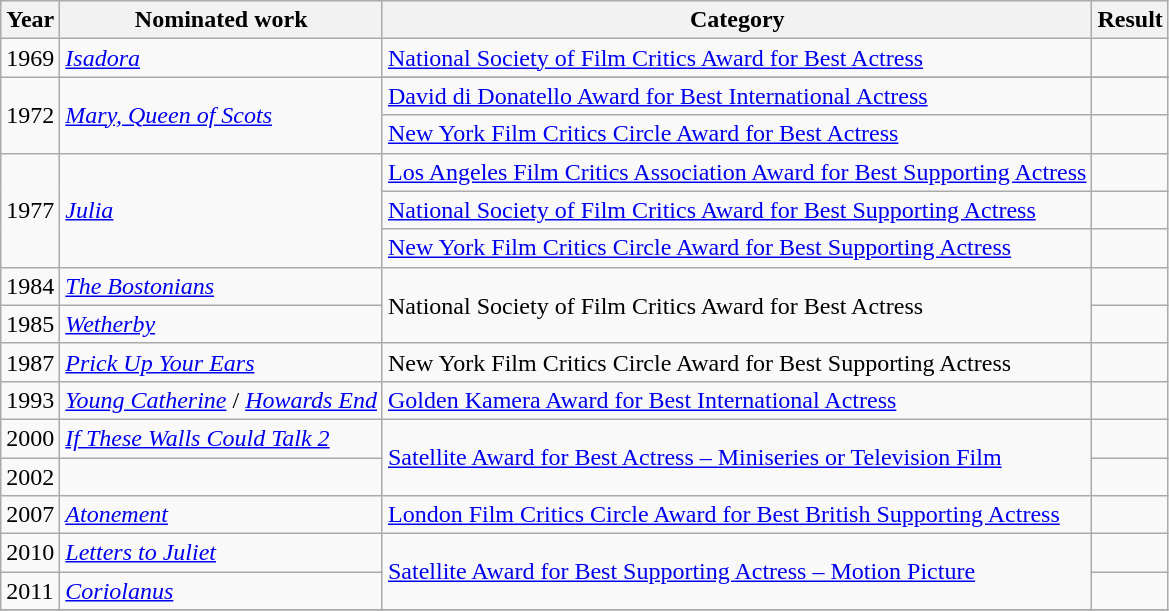<table class="wikitable">
<tr>
<th>Year</th>
<th>Nominated work</th>
<th>Category</th>
<th>Result</th>
</tr>
<tr>
<td>1969</td>
<td><em><a href='#'>Isadora</a></em></td>
<td><a href='#'>National Society of Film Critics Award for Best Actress</a></td>
<td></td>
</tr>
<tr>
<td rowspan=3>1972</td>
<td rowspan=3><em><a href='#'>Mary, Queen of Scots</a></em></td>
</tr>
<tr>
<td><a href='#'>David di Donatello Award for Best International Actress</a></td>
<td></td>
</tr>
<tr>
<td><a href='#'>New York Film Critics Circle Award for Best Actress</a></td>
<td></td>
</tr>
<tr>
<td Rowspan=3>1977</td>
<td Rowspan=3><em><a href='#'>Julia</a></em></td>
<td><a href='#'>Los Angeles Film Critics Association Award for Best Supporting Actress</a></td>
<td></td>
</tr>
<tr>
<td><a href='#'>National Society of Film Critics Award for Best Supporting Actress</a></td>
<td></td>
</tr>
<tr>
<td><a href='#'>New York Film Critics Circle Award for Best Supporting Actress</a></td>
<td></td>
</tr>
<tr>
<td>1984</td>
<td><em><a href='#'>The Bostonians</a></em></td>
<td rowspan=2>National Society of Film Critics Award for Best Actress</td>
<td></td>
</tr>
<tr>
<td>1985</td>
<td><em><a href='#'>Wetherby</a></em></td>
<td></td>
</tr>
<tr>
<td>1987</td>
<td><em><a href='#'>Prick Up Your Ears</a></em></td>
<td>New York Film Critics Circle Award for Best Supporting Actress</td>
<td></td>
</tr>
<tr>
<td>1993</td>
<td><em><a href='#'>Young Catherine</a></em> / <em><a href='#'>Howards End</a></em></td>
<td><a href='#'>Golden Kamera Award for Best International Actress</a></td>
<td></td>
</tr>
<tr>
<td>2000</td>
<td><em><a href='#'>If These Walls Could Talk 2</a></em></td>
<td rowspan=2><a href='#'>Satellite Award for Best Actress – Miniseries or Television Film</a></td>
<td></td>
</tr>
<tr>
<td>2002</td>
<td><em></em></td>
<td></td>
</tr>
<tr>
<td>2007</td>
<td><em><a href='#'>Atonement</a></em></td>
<td><a href='#'>London Film Critics Circle Award for Best British Supporting Actress</a></td>
<td></td>
</tr>
<tr>
<td>2010</td>
<td><em><a href='#'>Letters to Juliet</a></em></td>
<td rowspan=2><a href='#'>Satellite Award for Best Supporting Actress – Motion Picture</a></td>
<td></td>
</tr>
<tr>
<td>2011</td>
<td><em><a href='#'>Coriolanus</a></em></td>
<td></td>
</tr>
<tr>
</tr>
</table>
